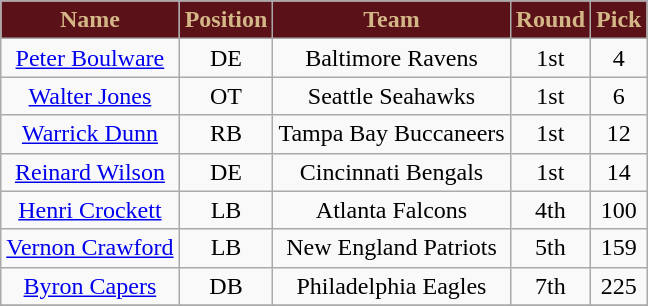<table class="wikitable" style="text-align: center;">
<tr>
<th style="background:#5a1118; color:#d3b787;">Name</th>
<th style="background:#5a1118; color:#d3b787;">Position</th>
<th style="background:#5a1118; color:#d3b787;">Team</th>
<th style="background:#5a1118; color:#d3b787;">Round</th>
<th style="background:#5a1118; color:#d3b787;">Pick</th>
</tr>
<tr>
<td><a href='#'>Peter Boulware</a></td>
<td>DE</td>
<td>Baltimore Ravens</td>
<td>1st</td>
<td>4</td>
</tr>
<tr>
<td><a href='#'>Walter Jones</a></td>
<td>OT</td>
<td>Seattle Seahawks</td>
<td>1st</td>
<td>6</td>
</tr>
<tr>
<td><a href='#'>Warrick Dunn</a></td>
<td>RB</td>
<td>Tampa Bay Buccaneers</td>
<td>1st</td>
<td>12</td>
</tr>
<tr>
<td><a href='#'>Reinard Wilson</a></td>
<td>DE</td>
<td>Cincinnati Bengals</td>
<td>1st</td>
<td>14</td>
</tr>
<tr>
<td><a href='#'>Henri Crockett</a></td>
<td>LB</td>
<td>Atlanta Falcons</td>
<td>4th</td>
<td>100</td>
</tr>
<tr>
<td><a href='#'>Vernon Crawford</a></td>
<td>LB</td>
<td>New England Patriots</td>
<td>5th</td>
<td>159</td>
</tr>
<tr>
<td><a href='#'>Byron Capers</a></td>
<td>DB</td>
<td>Philadelphia Eagles</td>
<td>7th</td>
<td>225</td>
</tr>
<tr>
</tr>
</table>
